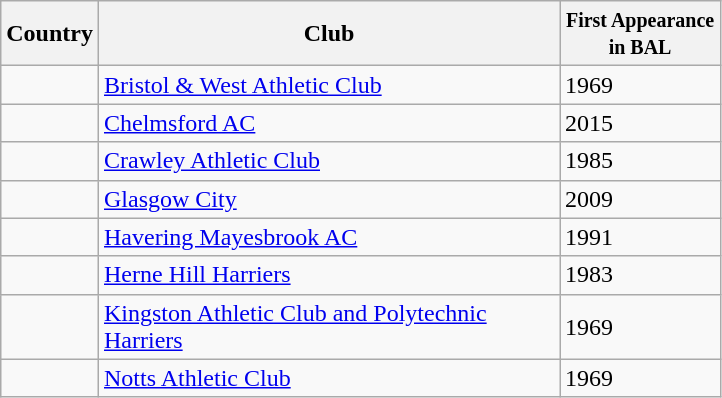<table class="wikitable">
<tr>
<th width=50>Country</th>
<th width=300>Club</th>
<th width=100><small>First Appearance in BAL</small></th>
</tr>
<tr>
<td></td>
<td><a href='#'>Bristol & West Athletic Club</a></td>
<td>1969</td>
</tr>
<tr>
<td></td>
<td><a href='#'>Chelmsford AC</a></td>
<td>2015</td>
</tr>
<tr>
<td></td>
<td><a href='#'>Crawley Athletic Club</a></td>
<td>1985</td>
</tr>
<tr>
<td></td>
<td><a href='#'>Glasgow City</a></td>
<td>2009</td>
</tr>
<tr>
<td></td>
<td><a href='#'>Havering Mayesbrook AC</a></td>
<td>1991</td>
</tr>
<tr>
<td></td>
<td><a href='#'>Herne Hill Harriers</a></td>
<td>1983</td>
</tr>
<tr>
<td></td>
<td><a href='#'>Kingston Athletic Club and Polytechnic Harriers</a></td>
<td>1969</td>
</tr>
<tr>
<td></td>
<td><a href='#'>Notts Athletic Club</a></td>
<td>1969</td>
</tr>
</table>
